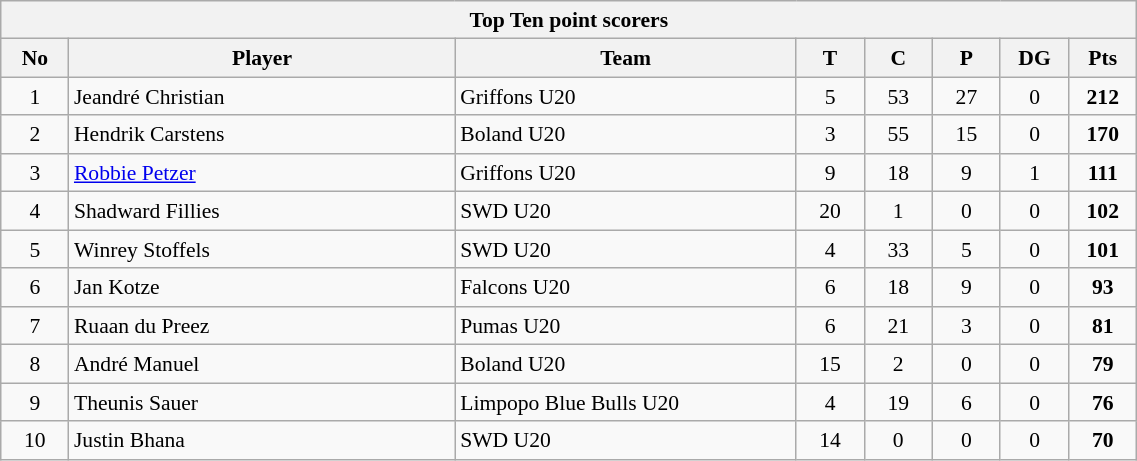<table class="wikitable sortable" style="text-align:center; line-height:130%; font-size:90%; width:60%;">
<tr>
<th colspan="100%">Top Ten point scorers</th>
</tr>
<tr>
<th style="width:6%;">No</th>
<th style="width:34%;">Player</th>
<th style="width:30%;">Team</th>
<th style="width:6%;">T</th>
<th style="width:6%;">C</th>
<th style="width:6%;">P</th>
<th style="width:6%;">DG</th>
<th style="width:6%;">Pts<br></th>
</tr>
<tr>
<td>1</td>
<td style="text-align:left;">Jeandré Christian</td>
<td style="text-align:left;">Griffons U20</td>
<td>5</td>
<td>53</td>
<td>27</td>
<td>0</td>
<td><strong>212</strong></td>
</tr>
<tr>
<td>2</td>
<td style="text-align:left;">Hendrik Carstens</td>
<td style="text-align:left;">Boland U20</td>
<td>3</td>
<td>55</td>
<td>15</td>
<td>0</td>
<td><strong>170</strong></td>
</tr>
<tr>
<td>3</td>
<td style="text-align:left;"><a href='#'>Robbie Petzer</a></td>
<td style="text-align:left;">Griffons U20</td>
<td>9</td>
<td>18</td>
<td>9</td>
<td>1</td>
<td><strong>111</strong></td>
</tr>
<tr>
<td>4</td>
<td style="text-align:left;">Shadward Fillies</td>
<td style="text-align:left;">SWD U20</td>
<td>20</td>
<td>1</td>
<td>0</td>
<td>0</td>
<td><strong>102</strong></td>
</tr>
<tr>
<td>5</td>
<td style="text-align:left;">Winrey Stoffels</td>
<td style="text-align:left;">SWD U20</td>
<td>4</td>
<td>33</td>
<td>5</td>
<td>0</td>
<td><strong>101</strong></td>
</tr>
<tr>
<td>6</td>
<td style="text-align:left;">Jan Kotze</td>
<td style="text-align:left;">Falcons U20</td>
<td>6</td>
<td>18</td>
<td>9</td>
<td>0</td>
<td><strong>93</strong></td>
</tr>
<tr>
<td>7</td>
<td style="text-align:left;">Ruaan du Preez</td>
<td style="text-align:left;">Pumas U20</td>
<td>6</td>
<td>21</td>
<td>3</td>
<td>0</td>
<td><strong>81</strong></td>
</tr>
<tr>
<td>8</td>
<td style="text-align:left;">André Manuel</td>
<td style="text-align:left;">Boland U20</td>
<td>15</td>
<td>2</td>
<td>0</td>
<td>0</td>
<td><strong>79</strong></td>
</tr>
<tr>
<td>9</td>
<td style="text-align:left;">Theunis Sauer</td>
<td style="text-align:left;">Limpopo Blue Bulls U20</td>
<td>4</td>
<td>19</td>
<td>6</td>
<td>0</td>
<td><strong>76</strong></td>
</tr>
<tr>
<td>10</td>
<td style="text-align:left;">Justin Bhana</td>
<td style="text-align:left;">SWD U20</td>
<td>14</td>
<td>0</td>
<td>0</td>
<td>0</td>
<td><strong>70</strong></td>
</tr>
</table>
